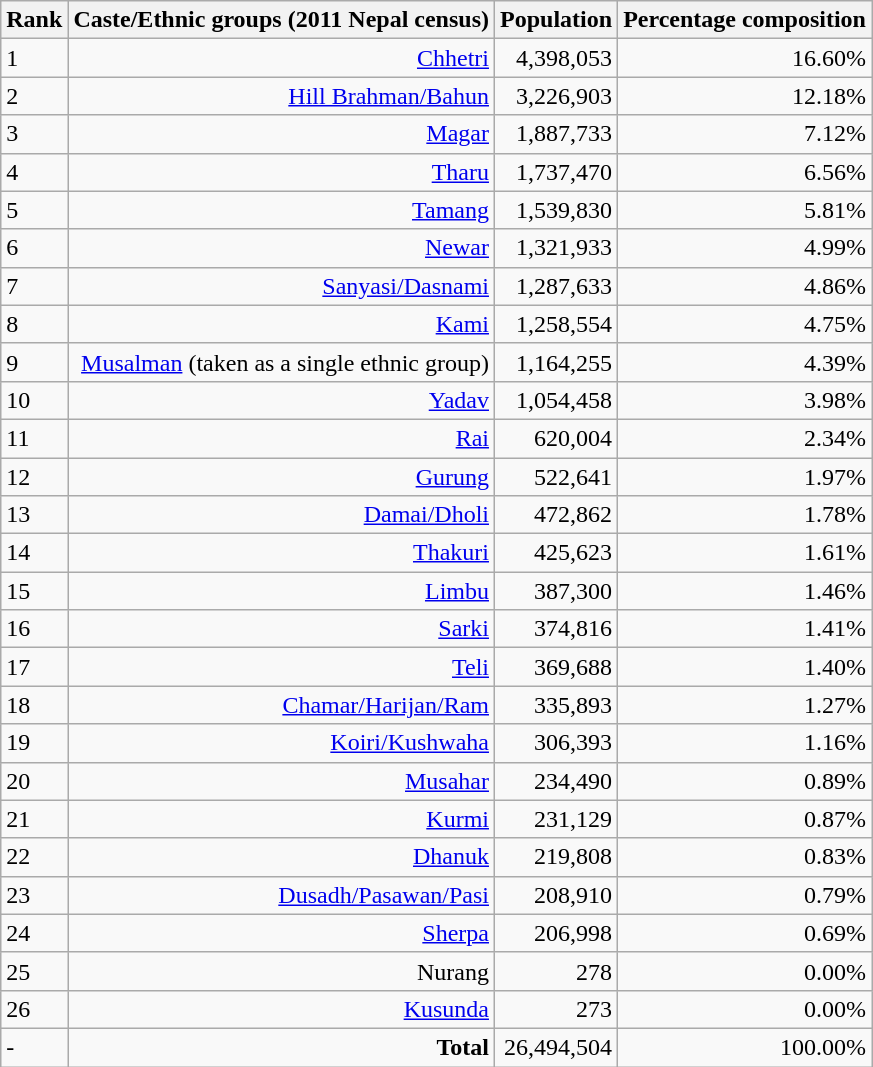<table class="sortable wikitable" style="text-align: right;">
<tr>
<th style="text-align:left">Rank</th>
<th>Caste/Ethnic groups (2011 Nepal census)</th>
<th>Population</th>
<th>Percentage composition</th>
</tr>
<tr>
<td style="text-align:left">1</td>
<td><a href='#'>Chhetri</a></td>
<td>4,398,053</td>
<td>16.60%</td>
</tr>
<tr>
<td style="text-align:left">2</td>
<td><a href='#'>Hill Brahman/Bahun</a></td>
<td>3,226,903</td>
<td>12.18%</td>
</tr>
<tr>
<td style="text-align:left">3</td>
<td><a href='#'>Magar</a></td>
<td>1,887,733</td>
<td>7.12%</td>
</tr>
<tr>
<td style="text-align:left">4</td>
<td><a href='#'>Tharu</a></td>
<td>1,737,470</td>
<td>6.56%</td>
</tr>
<tr>
<td style="text-align:left">5</td>
<td><a href='#'>Tamang</a></td>
<td>1,539,830</td>
<td>5.81%</td>
</tr>
<tr>
<td style="text-align:left">6</td>
<td><a href='#'>Newar</a></td>
<td>1,321,933</td>
<td>4.99%</td>
</tr>
<tr>
<td style="text-align:left">7</td>
<td><a href='#'>Sanyasi/Dasnami</a></td>
<td>1,287,633</td>
<td>4.86%</td>
</tr>
<tr>
<td style="text-align:left">8</td>
<td><a href='#'>Kami</a></td>
<td>1,258,554</td>
<td>4.75%</td>
</tr>
<tr>
<td style="text-align:left">9</td>
<td><a href='#'>Musalman</a> (taken as a single ethnic group)</td>
<td>1,164,255</td>
<td>4.39%</td>
</tr>
<tr>
<td style="text-align:left">10</td>
<td><a href='#'>Yadav</a></td>
<td>1,054,458</td>
<td>3.98%</td>
</tr>
<tr>
<td style="text-align:left">11</td>
<td><a href='#'>
Rai</a></td>
<td>620,004</td>
<td>2.34%</td>
</tr>
<tr>
<td style="text-align:left">12</td>
<td><a href='#'>Gurung</a></td>
<td>522,641</td>
<td>1.97%</td>
</tr>
<tr>
<td style="text-align:left">13</td>
<td><a href='#'>Damai/Dholi</a></td>
<td>472,862</td>
<td>1.78%</td>
</tr>
<tr>
<td style="text-align:left">14</td>
<td><a href='#'>Thakuri</a></td>
<td>425,623</td>
<td>1.61%</td>
</tr>
<tr>
<td style="text-align:left">15</td>
<td><a href='#'>Limbu</a></td>
<td>387,300</td>
<td>1.46%</td>
</tr>
<tr>
<td style="text-align:left">16</td>
<td><a href='#'>Sarki</a></td>
<td>374,816</td>
<td>1.41%</td>
</tr>
<tr>
<td style="text-align:left">17</td>
<td><a href='#'>Teli</a></td>
<td>369,688</td>
<td>1.40%</td>
</tr>
<tr>
<td style="text-align:left">18</td>
<td><a href='#'>Chamar/Harijan/Ram</a></td>
<td>335,893</td>
<td>1.27%</td>
</tr>
<tr>
<td style="text-align:left">19</td>
<td><a href='#'>Koiri/Kushwaha</a></td>
<td>306,393</td>
<td>1.16%</td>
</tr>
<tr>
<td style="text-align:left">20</td>
<td><a href='#'>Musahar</a></td>
<td>234,490</td>
<td>0.89%</td>
</tr>
<tr>
<td style="text-align:left">21</td>
<td><a href='#'>Kurmi</a></td>
<td>231,129</td>
<td>0.87%</td>
</tr>
<tr>
<td style="text-align:left">22</td>
<td><a href='#'>Dhanuk</a></td>
<td>219,808</td>
<td>0.83%</td>
</tr>
<tr>
<td style="text-align:left">23</td>
<td><a href='#'>Dusadh/Pasawan/Pasi</a></td>
<td>208,910</td>
<td>0.79%</td>
</tr>
<tr>
<td style="text-align:left">24</td>
<td><a href='#'>Sherpa</a></td>
<td>206,998</td>
<td>0.69%</td>
</tr>
<tr>
<td style="text-align:left">25</td>
<td>Nurang</td>
<td>278</td>
<td>0.00%</td>
</tr>
<tr>
<td style="text-align:left">26</td>
<td><a href='#'>Kusunda</a></td>
<td>273</td>
<td>0.00%</td>
</tr>
<tr>
<td style="text-align:left">-</td>
<td><strong>Total</strong></td>
<td>26,494,504</td>
<td>100.00%</td>
</tr>
</table>
